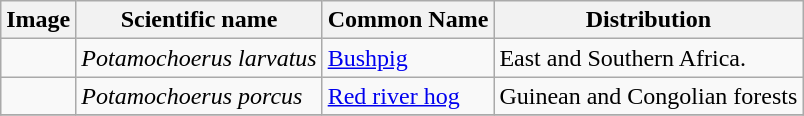<table class="wikitable">
<tr>
<th>Image</th>
<th>Scientific name</th>
<th>Common Name</th>
<th>Distribution</th>
</tr>
<tr>
<td></td>
<td><em>Potamochoerus larvatus</em> </td>
<td><a href='#'>Bushpig</a></td>
<td>East and Southern Africa.</td>
</tr>
<tr>
<td></td>
<td><em>Potamochoerus porcus</em> </td>
<td><a href='#'>Red river hog</a></td>
<td>Guinean and Congolian forests</td>
</tr>
<tr>
</tr>
</table>
